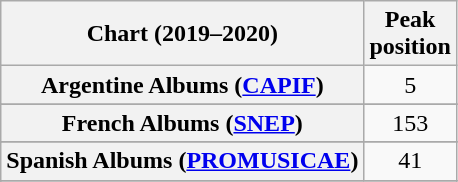<table class="wikitable sortable plainrowheaders" style="text-align:center">
<tr>
<th scope="col">Chart (2019–2020)</th>
<th scope="col">Peak<br>position</th>
</tr>
<tr>
<th scope="row">Argentine Albums (<a href='#'>CAPIF</a>)</th>
<td>5</td>
</tr>
<tr>
</tr>
<tr>
</tr>
<tr>
</tr>
<tr>
</tr>
<tr>
<th scope="row">French Albums (<a href='#'>SNEP</a>)</th>
<td>153</td>
</tr>
<tr>
</tr>
<tr>
</tr>
<tr>
</tr>
<tr>
</tr>
<tr>
</tr>
<tr>
<th scope="row">Spanish Albums (<a href='#'>PROMUSICAE</a>)</th>
<td>41</td>
</tr>
<tr>
</tr>
<tr>
</tr>
<tr>
</tr>
</table>
